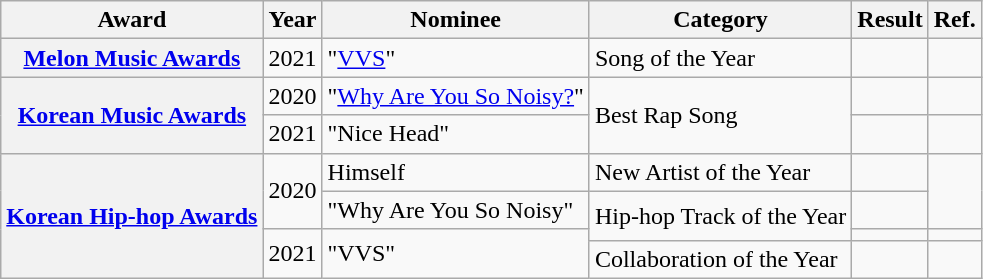<table class="wikitable plainrowheaders">
<tr>
<th>Award</th>
<th>Year</th>
<th>Nominee</th>
<th>Category</th>
<th>Result</th>
<th>Ref.</th>
</tr>
<tr>
<th scope="row"><a href='#'>Melon Music Awards</a></th>
<td>2021</td>
<td>"<a href='#'>VVS</a>"</td>
<td>Song of the Year</td>
<td></td>
<td></td>
</tr>
<tr>
<th scope="row" rowspan="2"><a href='#'>Korean Music Awards</a></th>
<td>2020</td>
<td>"<a href='#'>Why Are You So Noisy?</a>"</td>
<td rowspan="2">Best Rap Song</td>
<td></td>
<td></td>
</tr>
<tr>
<td>2021</td>
<td>"Nice Head"</td>
<td></td>
<td></td>
</tr>
<tr>
<th scope="row" rowspan="4"><a href='#'>Korean Hip-hop Awards</a></th>
<td rowspan="2">2020</td>
<td>Himself</td>
<td>New Artist of the Year</td>
<td></td>
<td rowspan="2"></td>
</tr>
<tr>
<td>"Why Are You So Noisy"</td>
<td rowspan="2">Hip-hop Track of the Year</td>
<td></td>
</tr>
<tr>
<td rowspan="2">2021</td>
<td rowspan="2">"VVS"</td>
<td></td>
<td></td>
</tr>
<tr>
<td>Collaboration of the Year</td>
<td></td>
<td></td>
</tr>
</table>
